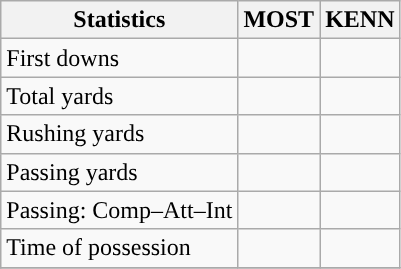<table class="wikitable" style="float: left;">
<tr>
<th>Statistics</th>
<th>MOST</th>
<th>KENN</th>
</tr>
<tr>
<td>First downs</td>
<td></td>
<td></td>
</tr>
<tr>
<td>Total yards</td>
<td></td>
<td></td>
</tr>
<tr>
<td>Rushing yards</td>
<td></td>
<td></td>
</tr>
<tr>
<td>Passing yards</td>
<td></td>
<td></td>
</tr>
<tr>
<td>Passing: Comp–Att–Int</td>
<td></td>
<td></td>
</tr>
<tr>
<td>Time of possession</td>
<td></td>
<td></td>
</tr>
<tr>
</tr>
</table>
